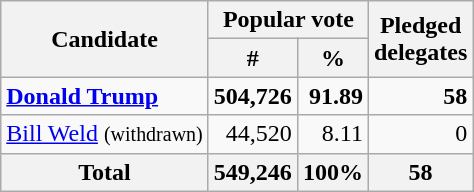<table class="wikitable sortable" style="text-align:right;">
<tr>
<th rowspan="2">Candidate</th>
<th colspan="2">Popular vote</th>
<th rowspan="2">Pledged<br>delegates</th>
</tr>
<tr>
<th>#</th>
<th>%</th>
</tr>
<tr>
<td style="text-align:left;" data-sort-name="Biden, Joe"><strong><a href='#'>Donald Trump</a></strong></td>
<td><strong>504,726</strong></td>
<td><strong>91.89</strong></td>
<td><strong>58</strong></td>
</tr>
<tr>
<td style="text-align:left;" data-sort-name="Bloomberg, Michael"><a href='#'>Bill Weld</a> <small>(withdrawn)</small></td>
<td>44,520</td>
<td>8.11</td>
<td>0</td>
</tr>
<tr>
<th>Total</th>
<th>549,246</th>
<th>100%</th>
<th>58</th>
</tr>
</table>
